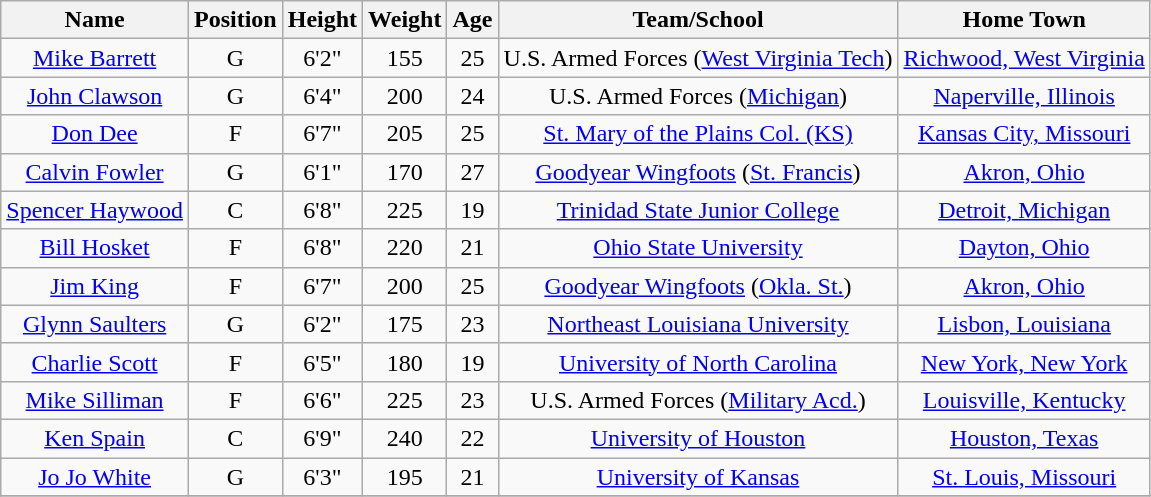<table class="wikitable" style="text-align: center;">
<tr>
<th>Name </th>
<th>Position</th>
<th>Height</th>
<th>Weight</th>
<th>Age</th>
<th>Team/School</th>
<th>Home Town</th>
</tr>
<tr>
<td><a href='#'>Mike Barrett</a></td>
<td>G</td>
<td>6'2"</td>
<td>155</td>
<td>25</td>
<td>U.S. Armed Forces (<a href='#'>West Virginia Tech</a>)</td>
<td><a href='#'>Richwood, West Virginia</a></td>
</tr>
<tr>
<td><a href='#'>John Clawson</a></td>
<td>G</td>
<td>6'4"</td>
<td>200</td>
<td>24</td>
<td>U.S. Armed Forces (<a href='#'>Michigan</a>)</td>
<td><a href='#'>Naperville, Illinois</a></td>
</tr>
<tr>
<td><a href='#'>Don Dee</a></td>
<td>F</td>
<td>6'7"</td>
<td>205</td>
<td>25</td>
<td><a href='#'>St. Mary of the Plains Col. (KS)</a></td>
<td><a href='#'>Kansas City, Missouri</a></td>
</tr>
<tr>
<td><a href='#'>Calvin Fowler</a></td>
<td>G</td>
<td>6'1"</td>
<td>170</td>
<td>27</td>
<td><a href='#'>Goodyear Wingfoots</a> (<a href='#'>St. Francis</a>)</td>
<td><a href='#'>Akron, Ohio</a></td>
</tr>
<tr>
<td><a href='#'>Spencer Haywood</a></td>
<td>C</td>
<td>6'8"</td>
<td>225</td>
<td>19</td>
<td><a href='#'>Trinidad State Junior College</a></td>
<td><a href='#'>Detroit, Michigan</a></td>
</tr>
<tr>
<td><a href='#'>Bill Hosket</a></td>
<td>F</td>
<td>6'8"</td>
<td>220</td>
<td>21</td>
<td><a href='#'>Ohio State University</a></td>
<td><a href='#'>Dayton, Ohio</a></td>
</tr>
<tr>
<td><a href='#'>Jim King</a></td>
<td>F</td>
<td>6'7"</td>
<td>200</td>
<td>25</td>
<td><a href='#'>Goodyear Wingfoots</a> (<a href='#'>Okla. St.</a>)</td>
<td><a href='#'>Akron, Ohio</a></td>
</tr>
<tr>
<td><a href='#'>Glynn Saulters</a></td>
<td>G</td>
<td>6'2"</td>
<td>175</td>
<td>23</td>
<td><a href='#'>Northeast Louisiana University</a></td>
<td><a href='#'>Lisbon, Louisiana</a></td>
</tr>
<tr>
<td><a href='#'>Charlie Scott</a></td>
<td>F</td>
<td>6'5"</td>
<td>180</td>
<td>19</td>
<td><a href='#'>University of North Carolina</a></td>
<td><a href='#'>New York, New York</a></td>
</tr>
<tr>
<td><a href='#'>Mike Silliman</a></td>
<td>F</td>
<td>6'6"</td>
<td>225</td>
<td>23</td>
<td>U.S. Armed Forces (<a href='#'>Military Acd.</a>)</td>
<td><a href='#'>Louisville, Kentucky</a></td>
</tr>
<tr>
<td><a href='#'>Ken Spain</a></td>
<td>C</td>
<td>6'9"</td>
<td>240</td>
<td>22</td>
<td><a href='#'>University of Houston</a></td>
<td><a href='#'>Houston, Texas</a></td>
</tr>
<tr>
<td><a href='#'>Jo Jo White</a></td>
<td>G</td>
<td>6'3"</td>
<td>195</td>
<td>21</td>
<td><a href='#'>University of Kansas</a></td>
<td><a href='#'>St. Louis, Missouri</a></td>
</tr>
<tr>
</tr>
</table>
